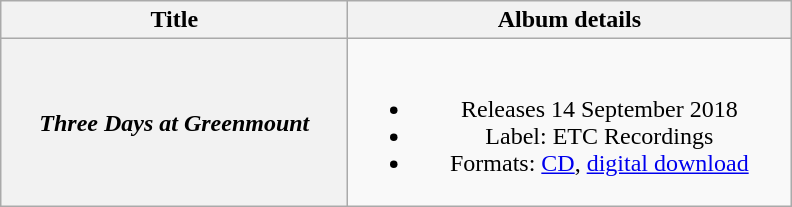<table class="wikitable plainrowheaders" style="text-align:center;">
<tr>
<th scope="col" style="width:14em;">Title</th>
<th scope="col" style="width:18em;">Album details</th>
</tr>
<tr>
<th scope="row"><em>Three Days at Greenmount</em></th>
<td><br><ul><li>Releases 14 September 2018</li><li>Label: ETC Recordings</li><li>Formats: <a href='#'>CD</a>, <a href='#'>digital download</a></li></ul></td>
</tr>
</table>
